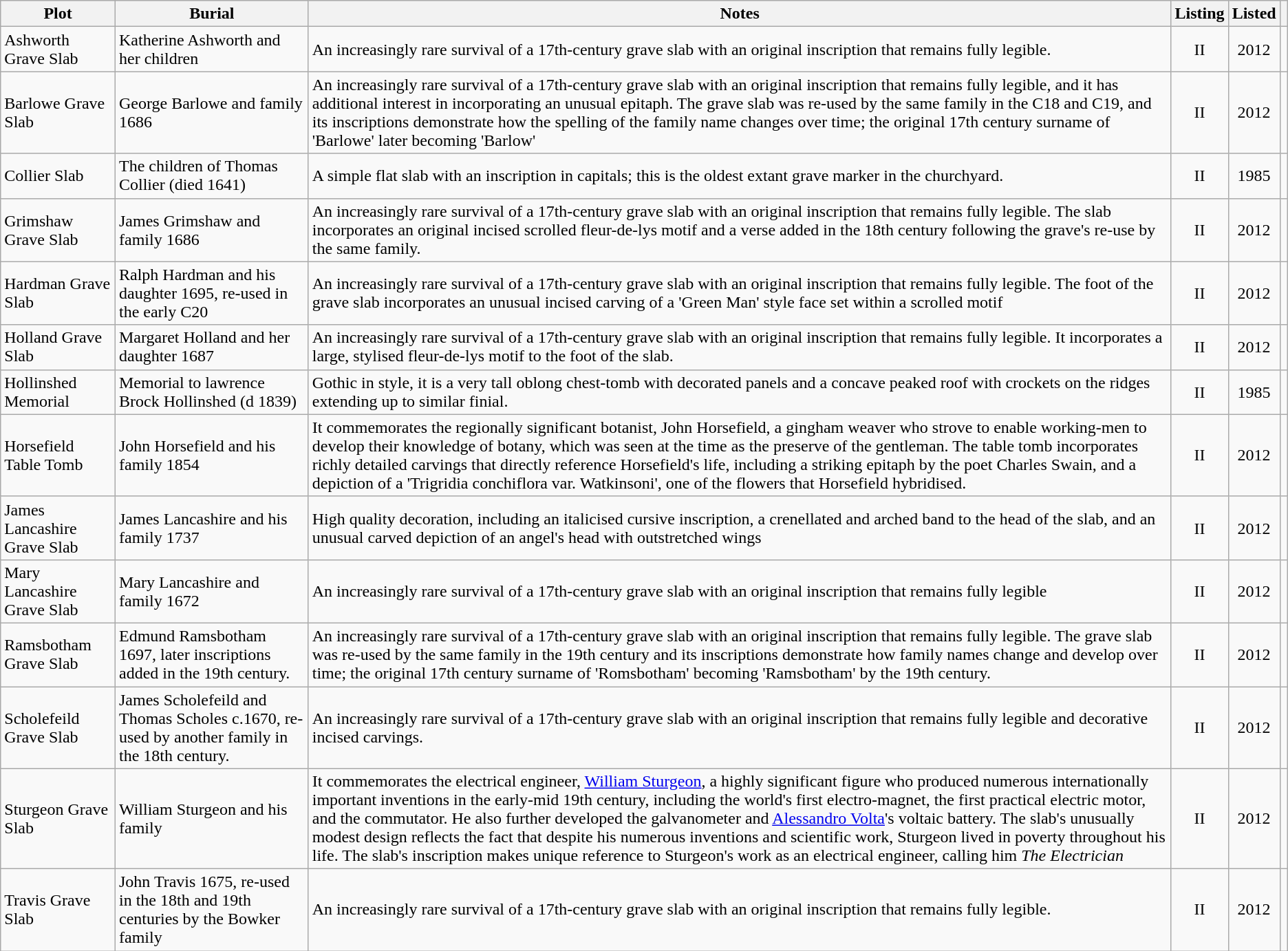<table class="wikitable">
<tr>
<th>Plot</th>
<th>Burial</th>
<th>Notes</th>
<th>Listing</th>
<th>Listed</th>
<th></th>
</tr>
<tr>
<td>Ashworth Grave Slab</td>
<td>Katherine Ashworth and her children</td>
<td>An increasingly rare survival of a 17th-century grave slab with an original inscription that remains fully legible.</td>
<td align=center>II</td>
<td align=center>2012</td>
<td align=center></td>
</tr>
<tr>
<td>Barlowe Grave Slab</td>
<td>George Barlowe and family 1686</td>
<td>An increasingly rare survival of a 17th-century grave slab with an original inscription that remains fully legible, and it has additional interest in incorporating an unusual epitaph. The grave slab was re-used by the same family in the C18 and C19, and its inscriptions demonstrate how the spelling of the family name changes over time; the original 17th century surname of 'Barlowe' later becoming 'Barlow'</td>
<td align=center>II</td>
<td align=center>2012</td>
<td align=center></td>
</tr>
<tr>
<td>Collier Slab</td>
<td>The children of Thomas Collier (died 1641)</td>
<td>A simple flat slab with an inscription in capitals; this is the oldest extant grave marker in the churchyard.</td>
<td align=center>II</td>
<td align=center>1985</td>
<td align=center></td>
</tr>
<tr>
<td>Grimshaw Grave Slab</td>
<td>James Grimshaw and family 1686</td>
<td>An increasingly rare survival of a 17th-century grave slab with an original inscription that remains fully legible. The slab incorporates an original incised scrolled fleur-de-lys motif and a verse added in the 18th century following the grave's re-use by the same family.</td>
<td align=center>II</td>
<td align=center>2012</td>
<td align=center></td>
</tr>
<tr>
<td>Hardman Grave Slab</td>
<td>Ralph Hardman and his daughter 1695, re-used in the early C20</td>
<td>An increasingly rare survival of a 17th-century grave slab with an original inscription that remains fully legible. The foot of the grave slab incorporates an unusual incised carving of a 'Green Man' style face set within a scrolled motif</td>
<td align=center>II</td>
<td align=center>2012</td>
<td align=center></td>
</tr>
<tr>
<td>Holland Grave Slab</td>
<td>Margaret Holland and her daughter 1687</td>
<td>An increasingly rare survival of a 17th-century grave slab with an original inscription that remains fully legible. It incorporates a large, stylised fleur-de-lys motif to the foot of the slab.</td>
<td align=center>II</td>
<td align=center>2012</td>
<td align=center></td>
</tr>
<tr>
<td>Hollinshed Memorial</td>
<td>Memorial to lawrence Brock Hollinshed (d 1839)</td>
<td>Gothic in style, it is a very tall oblong chest-tomb with decorated panels and a concave peaked roof with crockets on the ridges extending up to similar finial.</td>
<td align=center>II</td>
<td align=center>1985</td>
<td align=center></td>
</tr>
<tr>
<td>Horsefield Table Tomb</td>
<td>John Horsefield and his family 1854</td>
<td>It commemorates the regionally significant botanist, John Horsefield, a gingham weaver who strove to enable working-men to develop their knowledge of botany, which was seen at the time as the preserve of the gentleman. The table tomb incorporates richly detailed carvings that directly reference Horsefield's life, including a striking epitaph by the poet Charles Swain, and a depiction of a 'Trigridia conchiflora var. Watkinsoni', one of the flowers that Horsefield hybridised.</td>
<td align=center>II</td>
<td align=center>2012</td>
<td align=center></td>
</tr>
<tr>
<td>James Lancashire Grave Slab</td>
<td>James Lancashire and his family 1737</td>
<td>High quality decoration, including an italicised cursive inscription, a crenellated and arched band to the head of the slab, and an unusual carved depiction of an angel's head with outstretched wings</td>
<td align=center>II</td>
<td align=center>2012</td>
<td align=center></td>
</tr>
<tr>
<td>Mary Lancashire Grave Slab</td>
<td>Mary Lancashire and family 1672</td>
<td>An increasingly rare survival of a 17th-century grave slab with an original inscription that remains fully legible</td>
<td align=center>II</td>
<td align=center>2012</td>
<td align=center></td>
</tr>
<tr>
<td>Ramsbotham Grave Slab</td>
<td>Edmund Ramsbotham 1697, later inscriptions added in the 19th century.</td>
<td>An increasingly rare survival of a 17th-century grave slab with an original inscription that remains fully legible. The grave slab was re-used by the same family in the 19th century and its inscriptions demonstrate how family names change and develop over time; the original 17th century surname of 'Romsbotham' becoming 'Ramsbotham' by the 19th century.</td>
<td align=center>II</td>
<td align=center>2012</td>
<td align=center></td>
</tr>
<tr>
<td>Scholefeild Grave Slab</td>
<td>James Scholefeild and Thomas Scholes c.1670, re-used by another family in the 18th century.</td>
<td>An increasingly rare survival of a 17th-century grave slab with an original inscription that remains fully legible and decorative incised carvings.</td>
<td align=center>II</td>
<td align=center>2012</td>
<td align=center></td>
</tr>
<tr>
<td>Sturgeon Grave Slab</td>
<td>William Sturgeon and his family</td>
<td>It commemorates the electrical engineer, <a href='#'>William Sturgeon</a>, a highly significant figure who produced numerous internationally important inventions in the early-mid 19th century, including the world's first electro-magnet, the first practical electric motor, and the commutator. He also further developed the galvanometer and <a href='#'>Alessandro Volta</a>'s voltaic battery. The slab's unusually modest design reflects the fact that despite his numerous inventions and scientific work, Sturgeon lived in poverty throughout his life. The slab's inscription makes unique reference to Sturgeon's work as an electrical engineer, calling him <em>The Electrician</em></td>
<td align=center>II</td>
<td align=center>2012</td>
<td align=center></td>
</tr>
<tr>
<td>Travis Grave Slab</td>
<td>John Travis 1675, re-used in the 18th and 19th centuries by the Bowker family</td>
<td>An increasingly rare survival of a 17th-century grave slab with an original inscription that remains fully legible.</td>
<td align=center>II</td>
<td align=center>2012</td>
<td align=center></td>
</tr>
</table>
